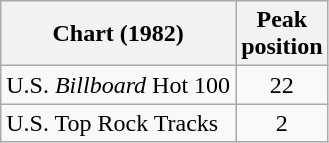<table class="wikitable sortable">
<tr>
<th>Chart (1982)</th>
<th>Peak<br>position</th>
</tr>
<tr>
<td>U.S. <em>Billboard</em> Hot 100</td>
<td align="center">22</td>
</tr>
<tr>
<td>U.S. Top Rock Tracks</td>
<td align="center">2</td>
</tr>
</table>
